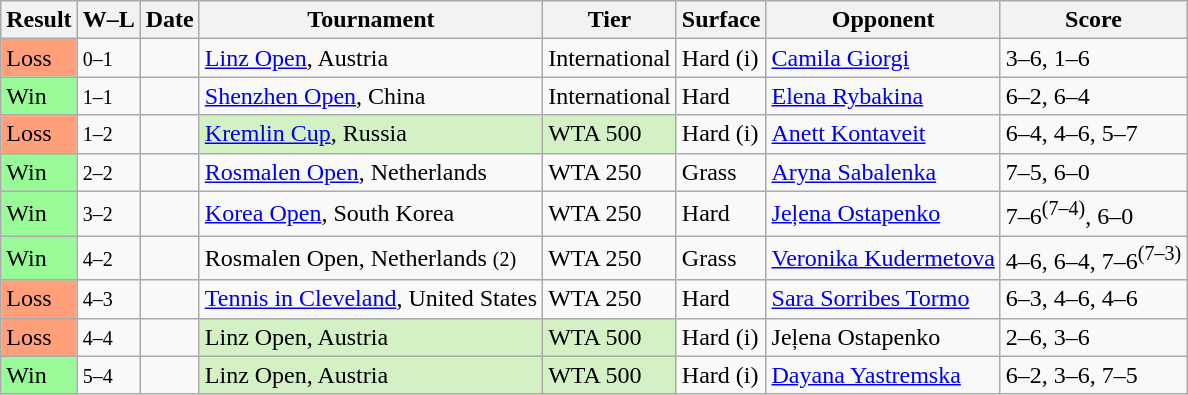<table class="sortable wikitable">
<tr>
<th>Result</th>
<th class="unsortable">W–L</th>
<th>Date</th>
<th>Tournament</th>
<th>Tier</th>
<th>Surface</th>
<th>Opponent</th>
<th class="unsortable">Score</th>
</tr>
<tr>
<td bgcolor=ffa07a>Loss</td>
<td><small>0–1</small></td>
<td><a href='#'></a></td>
<td><a href='#'>Linz Open</a>, Austria</td>
<td>International</td>
<td>Hard (i)</td>
<td> <a href='#'>Camila Giorgi</a></td>
<td>3–6, 1–6</td>
</tr>
<tr>
<td bgcolor=98fb98>Win</td>
<td><small>1–1</small></td>
<td><a href='#'></a></td>
<td><a href='#'>Shenzhen Open</a>, China</td>
<td>International</td>
<td>Hard</td>
<td> <a href='#'>Elena Rybakina</a></td>
<td>6–2, 6–4</td>
</tr>
<tr>
<td bgcolor=ffa07a>Loss</td>
<td><small>1–2</small></td>
<td><a href='#'></a></td>
<td bgcolor=d4f1c5><a href='#'>Kremlin Cup</a>, Russia</td>
<td bgcolor=d4f1c5>WTA 500</td>
<td>Hard (i)</td>
<td> <a href='#'>Anett Kontaveit</a></td>
<td>6–4, 4–6, 5–7</td>
</tr>
<tr>
<td bgcolor=98fb98>Win</td>
<td><small>2–2</small></td>
<td><a href='#'></a></td>
<td><a href='#'>Rosmalen Open</a>, Netherlands</td>
<td>WTA 250</td>
<td>Grass</td>
<td> <a href='#'>Aryna Sabalenka</a></td>
<td>7–5, 6–0</td>
</tr>
<tr>
<td bgcolor=98fb98>Win</td>
<td><small>3–2</small></td>
<td><a href='#'></a></td>
<td><a href='#'>Korea Open</a>, South Korea</td>
<td>WTA 250</td>
<td>Hard</td>
<td> <a href='#'>Jeļena Ostapenko</a></td>
<td>7–6<sup>(7–4)</sup>, 6–0</td>
</tr>
<tr>
<td bgcolor=98fb98>Win</td>
<td><small>4–2</small></td>
<td><a href='#'></a></td>
<td>Rosmalen Open, Netherlands <small>(2)</small></td>
<td>WTA 250</td>
<td>Grass</td>
<td> <a href='#'>Veronika Kudermetova</a></td>
<td>4–6, 6–4, 7–6<sup>(7–3)</sup></td>
</tr>
<tr>
<td bgcolor=ffa07a>Loss</td>
<td><small>4–3</small></td>
<td><a href='#'></a></td>
<td><a href='#'>Tennis in Cleveland</a>, United States</td>
<td>WTA 250</td>
<td>Hard</td>
<td> <a href='#'>Sara Sorribes Tormo</a></td>
<td>6–3, 4–6, 4–6</td>
</tr>
<tr>
<td bgcolor=ffa07a>Loss</td>
<td><small>4–4</small></td>
<td><a href='#'></a></td>
<td bgcolor=d4f1c5>Linz Open, Austria</td>
<td bgcolor=d4f1c5>WTA 500</td>
<td>Hard (i)</td>
<td> Jeļena Ostapenko</td>
<td>2–6, 3–6</td>
</tr>
<tr>
<td bgcolor=98fb98>Win</td>
<td><small>5–4</small></td>
<td><a href='#'></a></td>
<td bgcolor=d4f1c5>Linz Open, Austria</td>
<td bgcolor=d4f1c5>WTA 500</td>
<td>Hard (i)</td>
<td> <a href='#'>Dayana Yastremska</a></td>
<td>6–2, 3–6, 7–5</td>
</tr>
</table>
